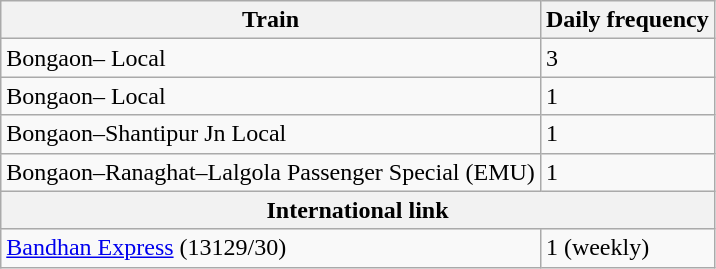<table class="wikitable">
<tr>
<th>Train</th>
<th>Daily frequency</th>
</tr>
<tr>
<td>Bongaon– Local</td>
<td>3</td>
</tr>
<tr>
<td>Bongaon– Local</td>
<td>1</td>
</tr>
<tr>
<td>Bongaon–Shantipur Jn Local</td>
<td>1</td>
</tr>
<tr>
<td>Bongaon–Ranaghat–Lalgola Passenger Special (EMU)</td>
<td>1</td>
</tr>
<tr>
<th colspan="2">International link</th>
</tr>
<tr>
<td><a href='#'>Bandhan Express</a> (13129/30)</td>
<td>1 (weekly)</td>
</tr>
</table>
